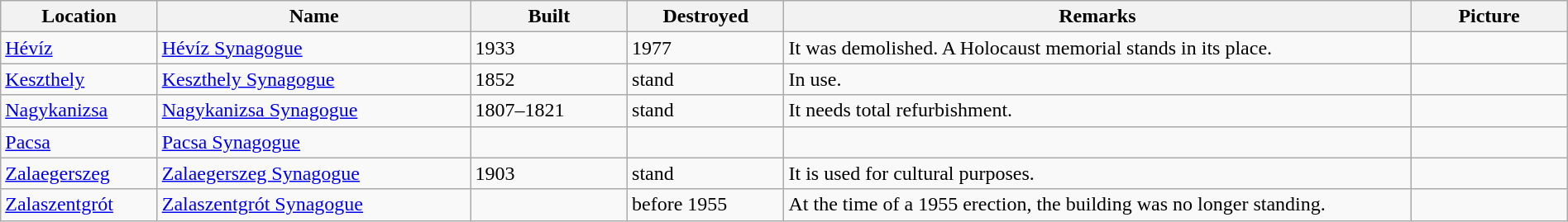<table class="wikitable sortable" width="100%">
<tr>
<th width="10%">Location</th>
<th width="20%">Name</th>
<th width="10%">Built</th>
<th width="10%">Destroyed</th>
<th width="40%" class="unsortable">Remarks</th>
<th width="10%" class="unsortable">Picture</th>
</tr>
<tr>
<td><a href='#'>Hévíz</a></td>
<td><a href='#'>Hévíz Synagogue</a></td>
<td>1933</td>
<td>1977</td>
<td>It was demolished. A Holocaust memorial stands in its place.</td>
<td></td>
</tr>
<tr>
<td><a href='#'>Keszthely</a></td>
<td><a href='#'>Keszthely Synagogue</a></td>
<td>1852</td>
<td>stand</td>
<td>In use.</td>
<td></td>
</tr>
<tr>
<td><a href='#'>Nagykanizsa</a></td>
<td><a href='#'>Nagykanizsa Synagogue</a></td>
<td>1807–1821</td>
<td>stand</td>
<td>It needs total refurbishment.</td>
<td></td>
</tr>
<tr>
<td><a href='#'>Pacsa</a></td>
<td><a href='#'>Pacsa Synagogue</a></td>
<td></td>
<td></td>
<td></td>
<td></td>
</tr>
<tr>
<td><a href='#'>Zalaegerszeg</a></td>
<td><a href='#'>Zalaegerszeg Synagogue</a></td>
<td>1903</td>
<td>stand</td>
<td>It is used for cultural purposes.</td>
<td></td>
</tr>
<tr>
<td><a href='#'>Zalaszentgrót</a></td>
<td><a href='#'>Zalaszentgrót Synagogue</a></td>
<td></td>
<td>before 1955</td>
<td>At the time of a 1955 erection, the building was no longer standing.</td>
<td></td>
</tr>
</table>
